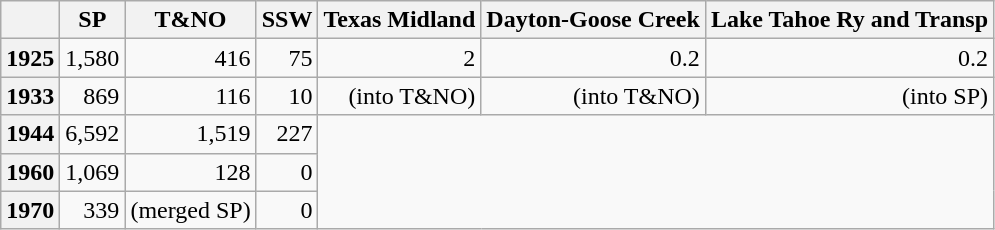<table class="wikitable">
<tr>
<th></th>
<th>SP</th>
<th>T&NO</th>
<th>SSW</th>
<th>Texas Midland</th>
<th>Dayton-Goose Creek</th>
<th>Lake Tahoe Ry and Transp</th>
</tr>
<tr style="text-align:right;">
<th scope="row">1925</th>
<td>1,580</td>
<td>416</td>
<td>75</td>
<td>2</td>
<td>0.2</td>
<td>0.2</td>
</tr>
<tr style="text-align:right;">
<th scope="row">1933</th>
<td>869</td>
<td>116</td>
<td>10</td>
<td>(into T&NO)</td>
<td>(into T&NO)</td>
<td>(into SP)</td>
</tr>
<tr style="text-align:right;">
<th scope="row">1944</th>
<td>6,592</td>
<td>1,519</td>
<td>227</td>
</tr>
<tr style="text-align:right;">
<th scope="row">1960</th>
<td>1,069</td>
<td>128</td>
<td>0</td>
</tr>
<tr style="text-align:right;">
<th scope="row">1970</th>
<td>339</td>
<td>(merged SP)</td>
<td>0</td>
</tr>
</table>
